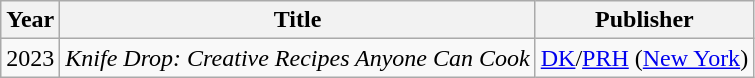<table class="wikitable plainrowheaders">
<tr>
<th>Year</th>
<th>Title</th>
<th>Publisher</th>
</tr>
<tr>
<td>2023</td>
<td><em>Knife Drop: Creative Recipes Anyone Can Cook</em>      </td>
<td><a href='#'>DK</a>/<a href='#'>PRH</a> (<a href='#'>New York</a>)</td>
</tr>
</table>
